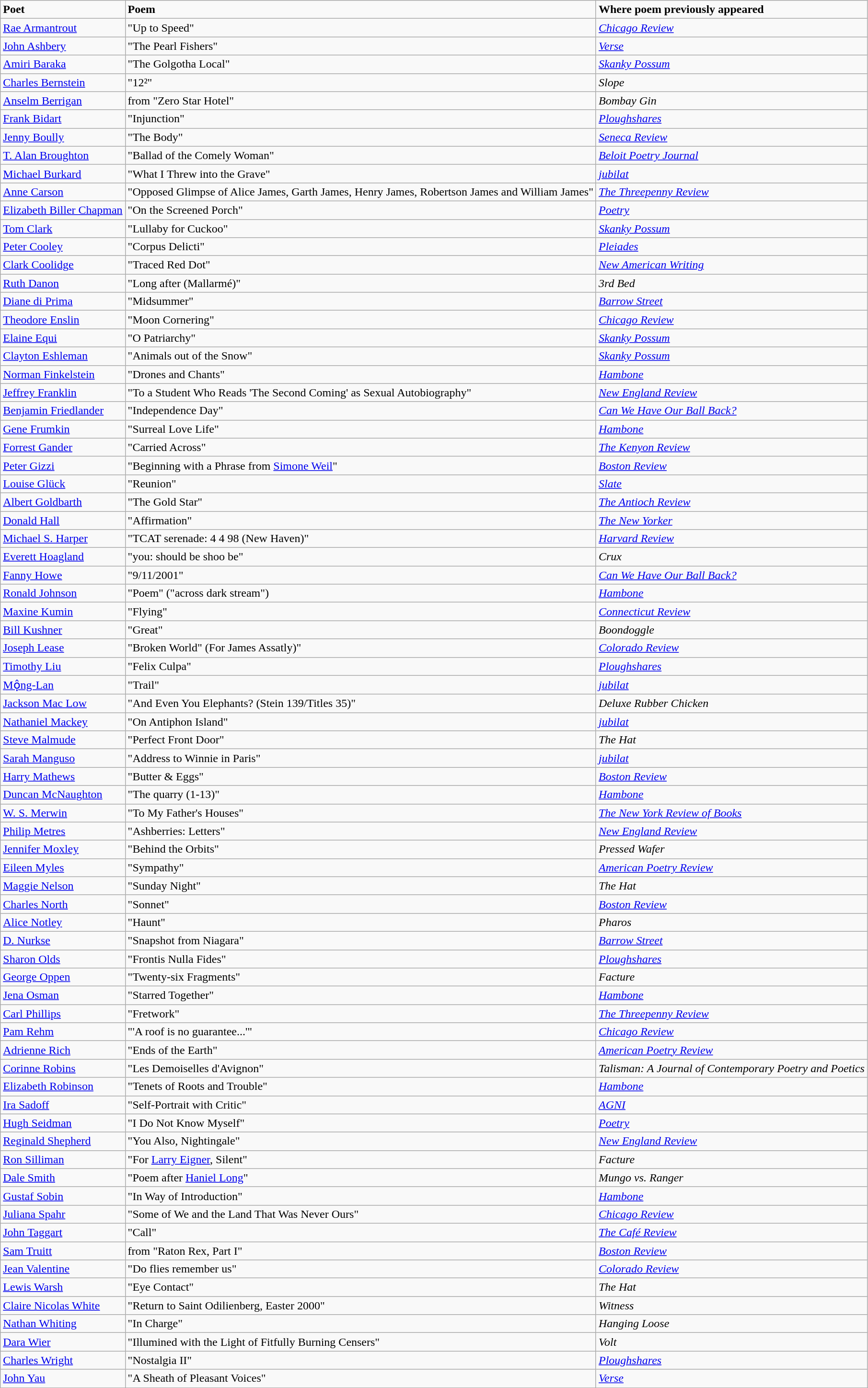<table class="wikitable" border="1">
<tr>
<td><strong>Poet</strong></td>
<td><strong>Poem</strong></td>
<td><strong>Where poem previously appeared</strong></td>
</tr>
<tr>
<td><a href='#'>Rae Armantrout</a></td>
<td>"Up to Speed"</td>
<td><em><a href='#'>Chicago Review</a></em></td>
</tr>
<tr>
<td><a href='#'>John Ashbery</a></td>
<td>"The Pearl Fishers"</td>
<td><em><a href='#'>Verse</a></em></td>
</tr>
<tr>
<td><a href='#'>Amiri Baraka</a></td>
<td>"The Golgotha Local"</td>
<td><em><a href='#'>Skanky Possum</a></em></td>
</tr>
<tr>
<td><a href='#'>Charles Bernstein</a></td>
<td>"12²"</td>
<td><em>Slope</em></td>
</tr>
<tr>
<td><a href='#'>Anselm Berrigan</a></td>
<td>from "Zero Star Hotel"</td>
<td><em>Bombay Gin</em></td>
</tr>
<tr>
<td><a href='#'>Frank Bidart</a></td>
<td>"Injunction"</td>
<td><em><a href='#'>Ploughshares</a></em></td>
</tr>
<tr>
<td><a href='#'>Jenny Boully</a></td>
<td>"The Body"</td>
<td><em><a href='#'>Seneca Review</a></em></td>
</tr>
<tr>
<td><a href='#'>T. Alan Broughton</a></td>
<td>"Ballad of the Comely Woman"</td>
<td><em><a href='#'>Beloit Poetry Journal</a></em></td>
</tr>
<tr>
<td><a href='#'>Michael Burkard</a></td>
<td>"What I Threw into the Grave"</td>
<td><em><a href='#'>jubilat</a></em></td>
</tr>
<tr>
<td><a href='#'>Anne Carson</a></td>
<td>"Opposed Glimpse of Alice James, Garth James, Henry James, Robertson James and William James"</td>
<td><em><a href='#'>The Threepenny Review</a></em></td>
</tr>
<tr>
<td><a href='#'>Elizabeth Biller Chapman</a></td>
<td>"On the Screened Porch"</td>
<td><em><a href='#'>Poetry</a></em></td>
</tr>
<tr>
<td><a href='#'>Tom Clark</a></td>
<td>"Lullaby for Cuckoo"</td>
<td><em><a href='#'>Skanky Possum</a></em></td>
</tr>
<tr>
<td><a href='#'>Peter Cooley</a></td>
<td>"Corpus Delicti"</td>
<td><em><a href='#'>Pleiades</a></em></td>
</tr>
<tr>
<td><a href='#'>Clark Coolidge</a></td>
<td>"Traced Red Dot"</td>
<td><em><a href='#'>New American Writing</a></em></td>
</tr>
<tr>
<td><a href='#'>Ruth Danon</a></td>
<td>"Long after (Mallarmé)"</td>
<td><em>3rd Bed</em></td>
</tr>
<tr>
<td><a href='#'>Diane di Prima</a></td>
<td>"Midsummer"</td>
<td><em><a href='#'>Barrow Street</a></em></td>
</tr>
<tr>
<td><a href='#'>Theodore Enslin</a></td>
<td>"Moon Cornering"</td>
<td><em><a href='#'>Chicago Review</a></em></td>
</tr>
<tr>
<td><a href='#'>Elaine Equi</a></td>
<td>"O Patriarchy"</td>
<td><em><a href='#'>Skanky Possum</a></em></td>
</tr>
<tr>
<td><a href='#'>Clayton Eshleman</a></td>
<td>"Animals out of the Snow"</td>
<td><em><a href='#'>Skanky Possum</a></em></td>
</tr>
<tr>
<td><a href='#'>Norman Finkelstein</a></td>
<td>"Drones and Chants"</td>
<td><em><a href='#'>Hambone</a></em></td>
</tr>
<tr>
<td><a href='#'>Jeffrey Franklin</a></td>
<td>"To a Student Who Reads 'The Second Coming' as Sexual Autobiography"</td>
<td><em><a href='#'>New England Review</a></em></td>
</tr>
<tr>
<td><a href='#'>Benjamin Friedlander</a></td>
<td>"Independence Day"</td>
<td><em><a href='#'>Can We Have Our Ball Back?</a></em></td>
</tr>
<tr>
<td><a href='#'>Gene Frumkin</a></td>
<td>"Surreal Love Life"</td>
<td><em><a href='#'>Hambone</a></em></td>
</tr>
<tr>
<td><a href='#'>Forrest Gander</a></td>
<td>"Carried Across"</td>
<td><em><a href='#'>The Kenyon Review</a></em></td>
</tr>
<tr>
<td><a href='#'>Peter Gizzi</a></td>
<td>"Beginning with a Phrase from <a href='#'>Simone Weil</a>"</td>
<td><em><a href='#'>Boston Review</a></em></td>
</tr>
<tr>
<td><a href='#'>Louise Glück</a></td>
<td>"Reunion"</td>
<td><em><a href='#'>Slate</a></em></td>
</tr>
<tr>
<td><a href='#'>Albert Goldbarth</a></td>
<td>"The Gold Star"</td>
<td><em><a href='#'>The Antioch Review</a></em></td>
</tr>
<tr>
<td><a href='#'>Donald Hall</a></td>
<td>"Affirmation"</td>
<td><em><a href='#'>The New Yorker</a></em></td>
</tr>
<tr>
<td><a href='#'>Michael S. Harper</a></td>
<td>"TCAT serenade: 4 4 98 (New Haven)"</td>
<td><em><a href='#'>Harvard Review</a></em></td>
</tr>
<tr>
<td><a href='#'>Everett Hoagland</a></td>
<td>"you: should be shoo be"</td>
<td><em>Crux</em></td>
</tr>
<tr>
<td><a href='#'>Fanny Howe</a></td>
<td>"9/11/2001"</td>
<td><em><a href='#'>Can We Have Our Ball Back?</a></em></td>
</tr>
<tr>
<td><a href='#'>Ronald Johnson</a></td>
<td>"Poem" ("across dark stream")</td>
<td><em><a href='#'>Hambone</a></em></td>
</tr>
<tr>
<td><a href='#'>Maxine Kumin</a></td>
<td>"Flying"</td>
<td><em><a href='#'>Connecticut Review</a></em></td>
</tr>
<tr>
<td><a href='#'>Bill Kushner</a></td>
<td>"Great"</td>
<td><em>Boondoggle</em></td>
</tr>
<tr>
<td><a href='#'>Joseph Lease</a></td>
<td>"Broken World" (For James Assatly)"</td>
<td><em><a href='#'>Colorado Review</a></em></td>
</tr>
<tr>
<td><a href='#'>Timothy Liu</a></td>
<td>"Felix Culpa"</td>
<td><em><a href='#'>Ploughshares</a></em></td>
</tr>
<tr>
<td><a href='#'>Mộng-Lan</a></td>
<td>"Trail"</td>
<td><em><a href='#'>jubilat</a></em></td>
</tr>
<tr>
<td><a href='#'>Jackson Mac Low</a></td>
<td>"And Even You Elephants? (Stein 139/Titles 35)"</td>
<td><em>Deluxe Rubber Chicken</em></td>
</tr>
<tr>
<td><a href='#'>Nathaniel Mackey</a></td>
<td>"On Antiphon Island"</td>
<td><em><a href='#'>jubilat</a></em></td>
</tr>
<tr>
<td><a href='#'>Steve Malmude</a></td>
<td>"Perfect Front Door"</td>
<td><em>The Hat</em></td>
</tr>
<tr>
<td><a href='#'>Sarah Manguso</a></td>
<td>"Address to Winnie in Paris"</td>
<td><em><a href='#'>jubilat</a></em></td>
</tr>
<tr>
<td><a href='#'>Harry Mathews</a></td>
<td>"Butter & Eggs"</td>
<td><em><a href='#'>Boston Review</a></em></td>
</tr>
<tr>
<td><a href='#'>Duncan McNaughton</a></td>
<td>"The quarry (1-13)"</td>
<td><em><a href='#'>Hambone</a></em></td>
</tr>
<tr>
<td><a href='#'>W. S. Merwin</a></td>
<td>"To My Father's Houses"</td>
<td><em><a href='#'>The New York Review of Books</a></em></td>
</tr>
<tr>
<td><a href='#'>Philip Metres</a></td>
<td>"Ashberries: Letters"</td>
<td><em><a href='#'>New England Review</a></em></td>
</tr>
<tr>
<td><a href='#'>Jennifer Moxley</a></td>
<td>"Behind the Orbits"</td>
<td><em>Pressed Wafer</em></td>
</tr>
<tr>
<td><a href='#'>Eileen Myles</a></td>
<td>"Sympathy"</td>
<td><em><a href='#'>American Poetry Review</a></em></td>
</tr>
<tr>
<td><a href='#'>Maggie Nelson</a></td>
<td>"Sunday Night"</td>
<td><em>The Hat</em></td>
</tr>
<tr>
<td><a href='#'>Charles North</a></td>
<td>"Sonnet"</td>
<td><em><a href='#'>Boston Review</a></em></td>
</tr>
<tr>
<td><a href='#'>Alice Notley</a></td>
<td>"Haunt"</td>
<td><em>Pharos</em></td>
</tr>
<tr>
<td><a href='#'>D. Nurkse</a></td>
<td>"Snapshot from Niagara"</td>
<td><em><a href='#'>Barrow Street</a></em></td>
</tr>
<tr>
<td><a href='#'>Sharon Olds</a></td>
<td>"Frontis Nulla Fides"</td>
<td><em><a href='#'>Ploughshares</a></em></td>
</tr>
<tr>
<td><a href='#'>George Oppen</a></td>
<td>"Twenty-six Fragments"</td>
<td><em>Facture</em></td>
</tr>
<tr>
<td><a href='#'>Jena Osman</a></td>
<td>"Starred Together"</td>
<td><em><a href='#'>Hambone</a></em></td>
</tr>
<tr>
<td><a href='#'>Carl Phillips</a></td>
<td>"Fretwork"</td>
<td><em><a href='#'>The Threepenny Review</a></em></td>
</tr>
<tr>
<td><a href='#'>Pam Rehm</a></td>
<td>"'A roof is no guarantee...'"</td>
<td><em><a href='#'>Chicago Review</a></em></td>
</tr>
<tr>
<td><a href='#'>Adrienne Rich</a></td>
<td>"Ends of the Earth"</td>
<td><em><a href='#'>American Poetry Review</a></em></td>
</tr>
<tr>
<td><a href='#'>Corinne Robins</a></td>
<td>"Les Demoiselles d'Avignon"</td>
<td><em>Talisman: A Journal of Contemporary Poetry and Poetics</em></td>
</tr>
<tr>
<td><a href='#'>Elizabeth Robinson</a></td>
<td>"Tenets of Roots and Trouble"</td>
<td><em><a href='#'>Hambone</a></em></td>
</tr>
<tr>
<td><a href='#'>Ira Sadoff</a></td>
<td>"Self-Portrait with Critic"</td>
<td><em><a href='#'>AGNI</a></em></td>
</tr>
<tr>
<td><a href='#'>Hugh Seidman</a></td>
<td>"I Do Not Know Myself"</td>
<td><em><a href='#'>Poetry</a></em></td>
</tr>
<tr>
<td><a href='#'>Reginald Shepherd</a></td>
<td>"You Also, Nightingale"</td>
<td><em><a href='#'>New England Review</a></em></td>
</tr>
<tr>
<td><a href='#'>Ron Silliman</a></td>
<td>"For <a href='#'>Larry Eigner</a>, Silent"</td>
<td><em>Facture</em></td>
</tr>
<tr>
<td><a href='#'>Dale Smith</a></td>
<td>"Poem after <a href='#'>Haniel Long</a>"</td>
<td><em>Mungo vs. Ranger</em></td>
</tr>
<tr>
<td><a href='#'>Gustaf Sobin</a></td>
<td>"In Way of Introduction"</td>
<td><em><a href='#'>Hambone</a></em></td>
</tr>
<tr>
<td><a href='#'>Juliana Spahr</a></td>
<td>"Some of We and the Land That Was Never Ours"</td>
<td><em><a href='#'>Chicago Review</a></em></td>
</tr>
<tr>
<td><a href='#'>John Taggart</a></td>
<td>"Call"</td>
<td><em><a href='#'>The Café Review</a></em></td>
</tr>
<tr>
<td><a href='#'>Sam Truitt</a></td>
<td>from "Raton Rex, Part I"</td>
<td><em><a href='#'>Boston Review</a></em></td>
</tr>
<tr>
<td><a href='#'>Jean Valentine</a></td>
<td>"Do flies remember us"</td>
<td><em><a href='#'>Colorado Review</a></em></td>
</tr>
<tr>
<td><a href='#'>Lewis Warsh</a></td>
<td>"Eye Contact"</td>
<td><em>The Hat</em></td>
</tr>
<tr>
<td><a href='#'>Claire Nicolas White</a></td>
<td>"Return to Saint Odilienberg, Easter 2000"</td>
<td><em>Witness</em></td>
</tr>
<tr>
<td><a href='#'>Nathan Whiting</a></td>
<td>"In Charge"</td>
<td><em>Hanging Loose</em></td>
</tr>
<tr>
<td><a href='#'>Dara Wier</a></td>
<td>"Illumined with the Light of Fitfully Burning Censers"</td>
<td><em>Volt</em></td>
</tr>
<tr>
<td><a href='#'>Charles Wright</a></td>
<td>"Nostalgia II"</td>
<td><em><a href='#'>Ploughshares</a></em></td>
</tr>
<tr>
<td><a href='#'>John Yau</a></td>
<td>"A Sheath of Pleasant Voices"</td>
<td><em><a href='#'>Verse</a></em></td>
</tr>
<tr>
</tr>
</table>
